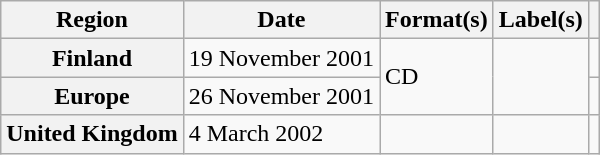<table class="wikitable plainrowheaders">
<tr>
<th scope="col">Region</th>
<th scope="col">Date</th>
<th scope="col">Format(s)</th>
<th scope="col">Label(s)</th>
<th scope="col"></th>
</tr>
<tr>
<th scope="row">Finland</th>
<td>19 November 2001</td>
<td rowspan="2">CD</td>
<td rowspan="2"></td>
<td></td>
</tr>
<tr>
<th scope="row">Europe</th>
<td>26 November 2001</td>
<td></td>
</tr>
<tr>
<th scope="row">United Kingdom</th>
<td>4 March 2002</td>
<td></td>
<td></td>
<td></td>
</tr>
</table>
